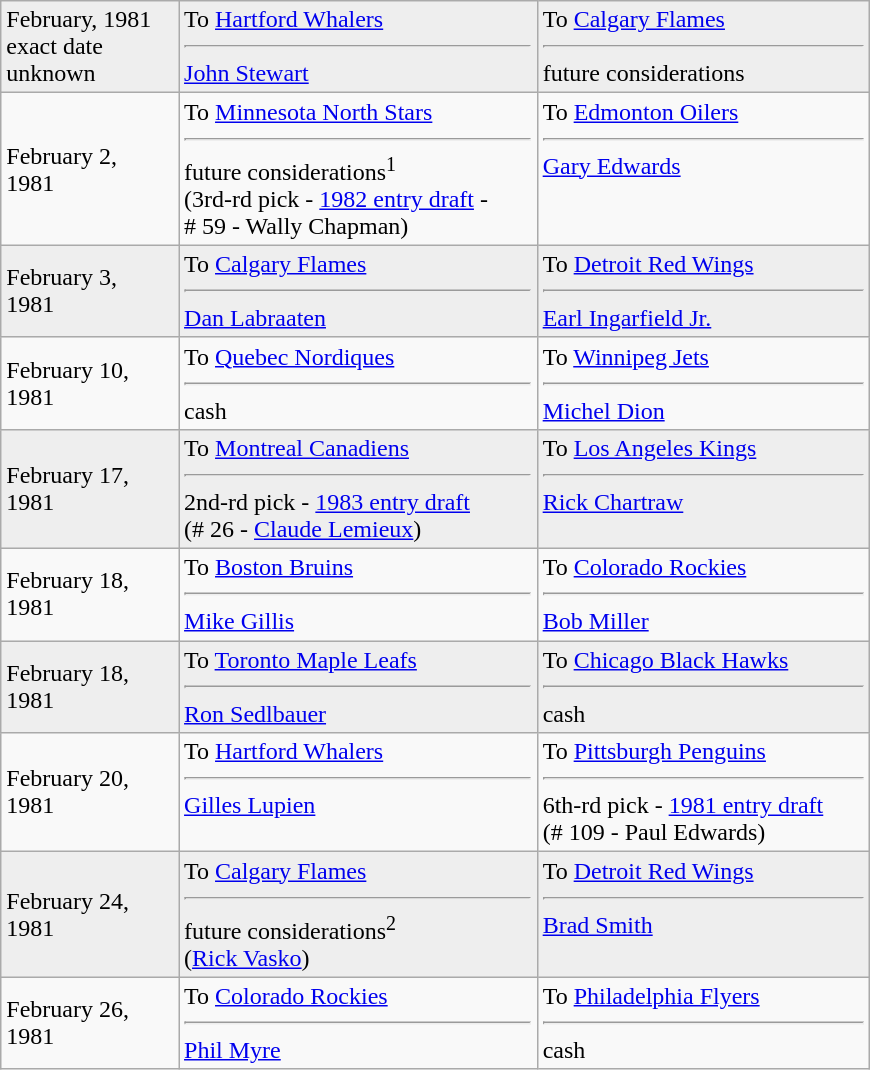<table class="wikitable" style="border:1px solid #999; width:580px;">
<tr style="background:#eee;">
<td>February, 1981<br>exact date<br>unknown</td>
<td valign="top">To <a href='#'>Hartford Whalers</a><hr><a href='#'>John Stewart</a></td>
<td valign="top">To <a href='#'>Calgary Flames</a><hr>future considerations</td>
</tr>
<tr>
<td>February 2,<br>1981</td>
<td valign="top">To <a href='#'>Minnesota North Stars</a><hr>future considerations<sup>1</sup><br>(3rd-rd pick - <a href='#'>1982 entry draft</a> - <br># 59 - Wally Chapman)</td>
<td valign="top">To <a href='#'>Edmonton Oilers</a><hr><a href='#'>Gary Edwards</a></td>
</tr>
<tr style="background:#eee;">
<td>February 3,<br>1981</td>
<td valign="top">To <a href='#'>Calgary Flames</a><hr><a href='#'>Dan Labraaten</a></td>
<td valign="top">To <a href='#'>Detroit Red Wings</a><hr><a href='#'>Earl Ingarfield Jr.</a></td>
</tr>
<tr>
<td>February 10,<br>1981</td>
<td valign="top">To <a href='#'>Quebec Nordiques</a><hr>cash</td>
<td valign="top">To <a href='#'>Winnipeg Jets</a><hr><a href='#'>Michel Dion</a></td>
</tr>
<tr style="background:#eee;">
<td>February 17,<br>1981</td>
<td valign="top">To <a href='#'>Montreal Canadiens</a><hr>2nd-rd pick - <a href='#'>1983 entry draft</a><br>(# 26 - <a href='#'>Claude Lemieux</a>)</td>
<td valign="top">To <a href='#'>Los Angeles Kings</a><hr><a href='#'>Rick Chartraw</a></td>
</tr>
<tr>
<td>February 18,<br>1981</td>
<td valign="top">To <a href='#'>Boston Bruins</a><hr><a href='#'>Mike Gillis</a></td>
<td valign="top">To <a href='#'>Colorado Rockies</a><hr><a href='#'>Bob Miller</a></td>
</tr>
<tr style="background:#eee;">
<td>February 18,<br>1981</td>
<td valign="top">To <a href='#'>Toronto Maple Leafs</a><hr><a href='#'>Ron Sedlbauer</a></td>
<td valign="top">To <a href='#'>Chicago Black Hawks</a><hr>cash</td>
</tr>
<tr>
<td>February 20,<br>1981</td>
<td valign="top">To <a href='#'>Hartford Whalers</a><hr><a href='#'>Gilles Lupien</a></td>
<td valign="top">To <a href='#'>Pittsburgh Penguins</a><hr>6th-rd pick - <a href='#'>1981 entry draft</a><br>(# 109 - Paul Edwards)</td>
</tr>
<tr style="background:#eee;">
<td>February 24,<br>1981</td>
<td valign="top">To <a href='#'>Calgary Flames</a><hr>future considerations<sup>2</sup><br>(<a href='#'>Rick Vasko</a>)</td>
<td valign="top">To <a href='#'>Detroit Red Wings</a><hr><a href='#'>Brad Smith</a></td>
</tr>
<tr>
<td>February 26,<br>1981</td>
<td valign="top">To <a href='#'>Colorado Rockies</a><hr><a href='#'>Phil Myre</a></td>
<td valign="top">To <a href='#'>Philadelphia Flyers</a><hr>cash</td>
</tr>
</table>
